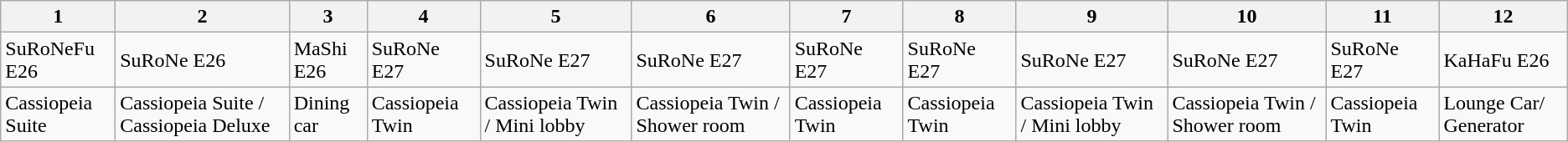<table class="wikitable">
<tr>
<th>1</th>
<th>2</th>
<th>3</th>
<th>4</th>
<th>5</th>
<th>6</th>
<th>7</th>
<th>8</th>
<th>9</th>
<th>10</th>
<th>11</th>
<th>12</th>
</tr>
<tr>
<td>SuRoNeFu E26</td>
<td>SuRoNe E26</td>
<td>MaShi E26</td>
<td>SuRoNe E27</td>
<td>SuRoNe E27</td>
<td>SuRoNe E27</td>
<td>SuRoNe E27</td>
<td>SuRoNe E27</td>
<td>SuRoNe E27</td>
<td>SuRoNe E27</td>
<td>SuRoNe E27</td>
<td>KaHaFu E26</td>
</tr>
<tr>
<td>Cassiopeia Suite</td>
<td>Cassiopeia Suite / Cassiopeia Deluxe</td>
<td>Dining car</td>
<td>Cassiopeia Twin</td>
<td>Cassiopeia Twin / Mini lobby</td>
<td>Cassiopeia Twin / Shower room</td>
<td>Cassiopeia Twin</td>
<td>Cassiopeia Twin</td>
<td>Cassiopeia Twin / Mini lobby</td>
<td>Cassiopeia Twin / Shower room</td>
<td>Cassiopeia Twin</td>
<td>Lounge Car/ Generator</td>
</tr>
</table>
